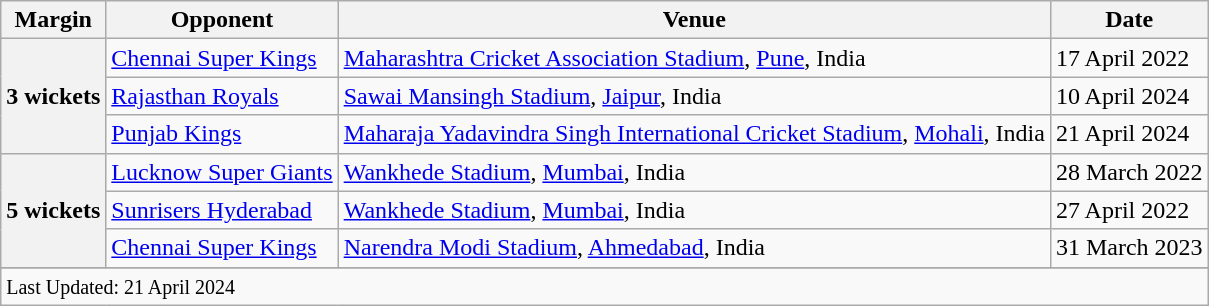<table class="wikitable">
<tr>
<th>Margin</th>
<th>Opponent</th>
<th>Venue</th>
<th>Date</th>
</tr>
<tr>
<th rowspan="3">3 wickets</th>
<td><a href='#'>Chennai Super Kings</a></td>
<td><a href='#'>Maharashtra Cricket Association Stadium</a>, <a href='#'>Pune</a>, India</td>
<td>17 April 2022</td>
</tr>
<tr>
<td><a href='#'>Rajasthan Royals</a></td>
<td><a href='#'>Sawai Mansingh Stadium</a>, <a href='#'>Jaipur</a>, India</td>
<td>10 April 2024</td>
</tr>
<tr>
<td><a href='#'>Punjab Kings</a></td>
<td><a href='#'>Maharaja Yadavindra Singh International Cricket Stadium</a>, <a href='#'>Mohali</a>, India</td>
<td>21 April 2024</td>
</tr>
<tr>
<th rowspan="3">5 wickets</th>
<td><a href='#'>Lucknow Super Giants</a></td>
<td><a href='#'>Wankhede Stadium</a>, <a href='#'>Mumbai</a>, India</td>
<td>28 March 2022</td>
</tr>
<tr>
<td><a href='#'>Sunrisers Hyderabad</a></td>
<td><a href='#'>Wankhede Stadium</a>, <a href='#'>Mumbai</a>, India</td>
<td>27 April 2022</td>
</tr>
<tr>
<td><a href='#'>Chennai Super Kings</a></td>
<td><a href='#'>Narendra Modi Stadium</a>, <a href='#'>Ahmedabad</a>, India</td>
<td>31 March 2023</td>
</tr>
<tr>
</tr>
<tr class=sortbottom>
<td colspan="4"><small>Last Updated: 21 April 2024</small></td>
</tr>
</table>
